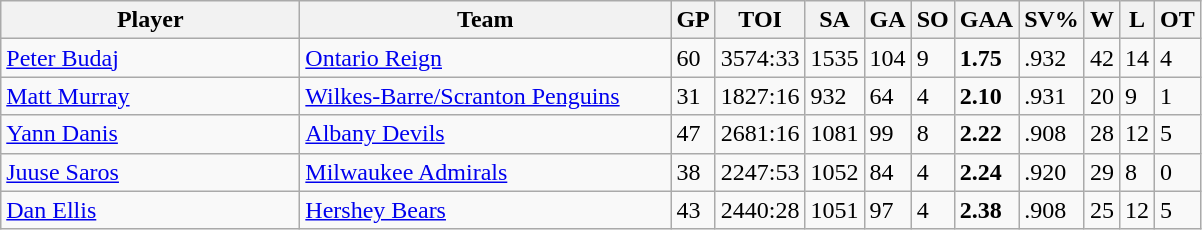<table class="wikitable sortable">
<tr>
<th style="width:12em">Player</th>
<th style="width:15em">Team</th>
<th>GP</th>
<th>TOI</th>
<th>SA</th>
<th>GA</th>
<th>SO</th>
<th>GAA</th>
<th>SV%</th>
<th>W</th>
<th>L</th>
<th>OT</th>
</tr>
<tr>
<td><a href='#'>Peter Budaj</a></td>
<td><a href='#'>Ontario Reign</a></td>
<td>60</td>
<td>3574:33</td>
<td>1535</td>
<td>104</td>
<td>9</td>
<td><strong>1.75</strong></td>
<td>.932</td>
<td>42</td>
<td>14</td>
<td>4</td>
</tr>
<tr>
<td><a href='#'>Matt Murray</a></td>
<td><a href='#'>Wilkes-Barre/Scranton Penguins</a></td>
<td>31</td>
<td>1827:16</td>
<td>932</td>
<td>64</td>
<td>4</td>
<td><strong>2.10</strong></td>
<td>.931</td>
<td>20</td>
<td>9</td>
<td>1</td>
</tr>
<tr>
<td><a href='#'>Yann Danis</a></td>
<td><a href='#'>Albany Devils</a></td>
<td>47</td>
<td>2681:16</td>
<td>1081</td>
<td>99</td>
<td>8</td>
<td><strong>2.22</strong></td>
<td>.908</td>
<td>28</td>
<td>12</td>
<td>5</td>
</tr>
<tr>
<td><a href='#'>Juuse Saros</a></td>
<td><a href='#'>Milwaukee Admirals</a></td>
<td>38</td>
<td>2247:53</td>
<td>1052</td>
<td>84</td>
<td>4</td>
<td><strong>2.24</strong></td>
<td>.920</td>
<td>29</td>
<td>8</td>
<td>0</td>
</tr>
<tr>
<td><a href='#'>Dan Ellis</a></td>
<td><a href='#'>Hershey Bears</a></td>
<td>43</td>
<td>2440:28</td>
<td>1051</td>
<td>97</td>
<td>4</td>
<td><strong>2.38</strong></td>
<td>.908</td>
<td>25</td>
<td>12</td>
<td>5</td>
</tr>
</table>
